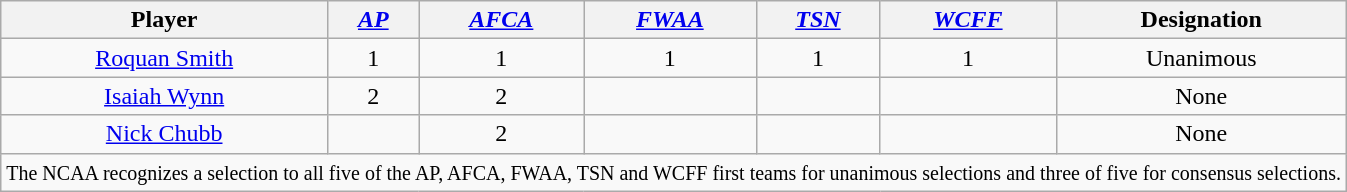<table class="wikitable" style="text-align: center">
<tr>
<th style=>Player</th>
<th style=><a href='#'><em>AP</em></a></th>
<th style=><a href='#'><em>AFCA</em></a></th>
<th style=><a href='#'><em>FWAA</em></a></th>
<th style=><a href='#'><em>TSN</em></a></th>
<th style=><a href='#'><em>WCFF</em></a></th>
<th style=>Designation</th>
</tr>
<tr align="center">
<td><a href='#'>Roquan Smith</a></td>
<td>1</td>
<td>1</td>
<td>1</td>
<td>1</td>
<td>1</td>
<td>Unanimous</td>
</tr>
<tr align="center">
<td><a href='#'>Isaiah Wynn</a></td>
<td>2</td>
<td>2</td>
<td></td>
<td></td>
<td></td>
<td>None</td>
</tr>
<tr align="center">
<td><a href='#'>Nick Chubb</a></td>
<td></td>
<td>2</td>
<td></td>
<td></td>
<td></td>
<td>None</td>
</tr>
<tr>
<td colspan=10style=><small>The NCAA recognizes a selection to all five of the AP, AFCA, FWAA, TSN and WCFF first teams for unanimous selections and three of five for consensus selections.</small></td>
</tr>
</table>
